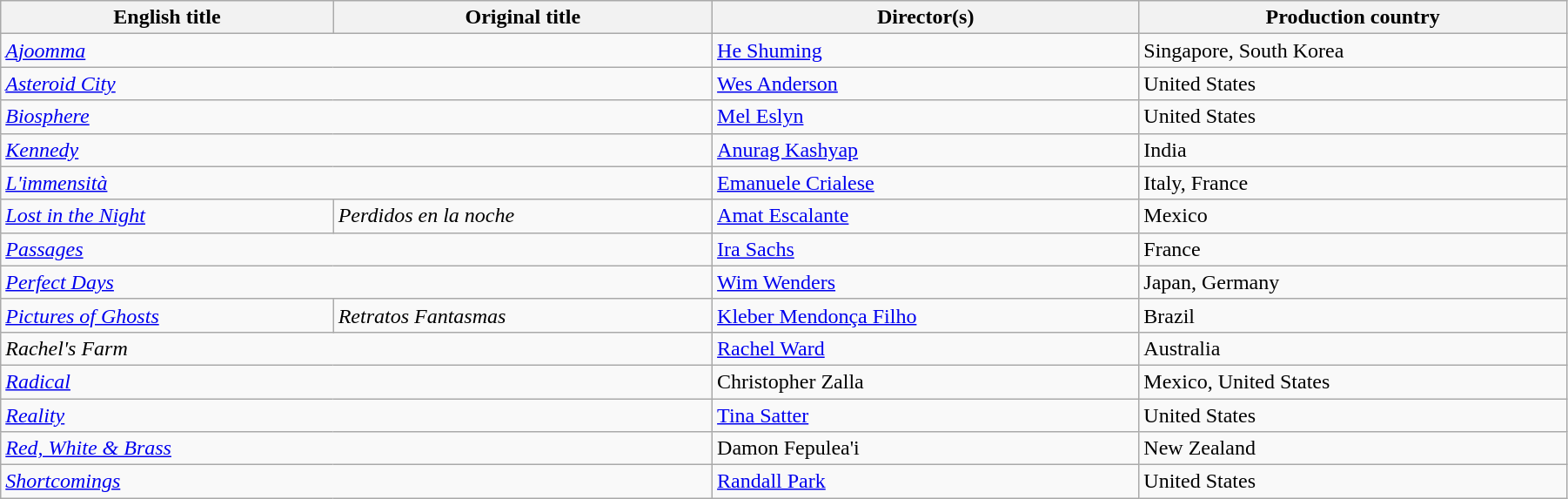<table class="wikitable" style="width:95%; margin-bottom:2px">
<tr>
<th>English title</th>
<th>Original title</th>
<th>Director(s)</th>
<th>Production country</th>
</tr>
<tr>
<td colspan="2"><em><a href='#'>Ajoomma</a></em></td>
<td><a href='#'>He Shuming</a></td>
<td>Singapore, South Korea</td>
</tr>
<tr>
<td colspan="2"><em><a href='#'>Asteroid City</a></em></td>
<td><a href='#'>Wes Anderson</a></td>
<td>United States</td>
</tr>
<tr>
<td colspan="2"><em><a href='#'>Biosphere</a></em></td>
<td><a href='#'>Mel Eslyn</a></td>
<td>United States</td>
</tr>
<tr>
<td colspan="2"><em><a href='#'>Kennedy</a></em></td>
<td><a href='#'>Anurag Kashyap</a></td>
<td>India</td>
</tr>
<tr>
<td colspan="2"><em><a href='#'>L'immensità</a></em></td>
<td><a href='#'>Emanuele Crialese</a></td>
<td>Italy, France</td>
</tr>
<tr>
<td><em><a href='#'>Lost in the Night</a></em></td>
<td><em>Perdidos en la noche</em></td>
<td><a href='#'>Amat Escalante</a></td>
<td>Mexico</td>
</tr>
<tr>
<td colspan="2"><em><a href='#'>Passages</a></em></td>
<td><a href='#'>Ira Sachs</a></td>
<td>France</td>
</tr>
<tr>
<td colspan="2"><em><a href='#'>Perfect Days</a></em></td>
<td><a href='#'>Wim Wenders</a></td>
<td>Japan, Germany</td>
</tr>
<tr>
<td><em><a href='#'>Pictures of Ghosts</a></em></td>
<td><em>Retratos Fantasmas</em></td>
<td><a href='#'>Kleber Mendonça Filho</a></td>
<td>Brazil</td>
</tr>
<tr>
<td colspan="2"><em>Rachel's Farm</em></td>
<td><a href='#'>Rachel Ward</a></td>
<td>Australia</td>
</tr>
<tr>
<td colspan="2"><em><a href='#'>Radical</a></em></td>
<td>Christopher Zalla</td>
<td>Mexico, United States</td>
</tr>
<tr>
<td colspan="2"><em><a href='#'>Reality</a></em></td>
<td><a href='#'>Tina Satter</a></td>
<td>United States</td>
</tr>
<tr>
<td colspan="2"><em><a href='#'>Red, White & Brass</a></em></td>
<td>Damon Fepulea'i</td>
<td>New Zealand</td>
</tr>
<tr>
<td colspan="2"><em><a href='#'>Shortcomings</a></em></td>
<td><a href='#'>Randall Park</a></td>
<td>United States</td>
</tr>
</table>
